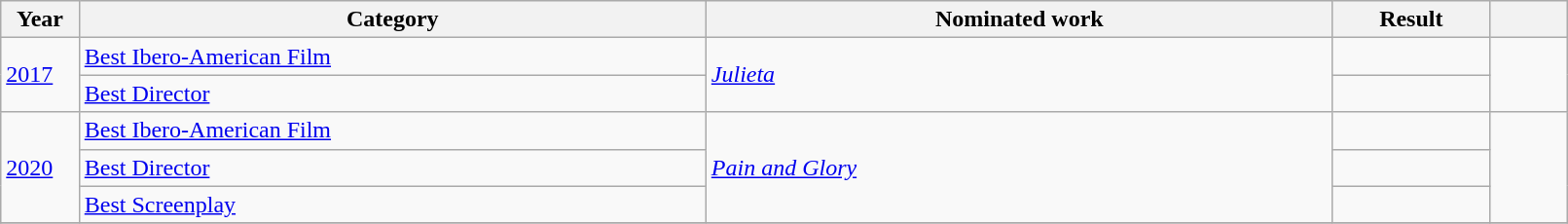<table class="wikitable" style="width:85%;">
<tr>
<th width=5%>Year</th>
<th style="width:40%;">Category</th>
<th style="width:40%;">Nominated work</th>
<th style="width:10%;">Result</th>
<th width=5%></th>
</tr>
<tr>
<td rowspan="2"><a href='#'>2017</a></td>
<td><a href='#'>Best Ibero-American Film</a></td>
<td rowspan="2"><em><a href='#'>Julieta</a></em></td>
<td></td>
<td rowspan="2"></td>
</tr>
<tr>
<td><a href='#'>Best Director</a></td>
<td></td>
</tr>
<tr>
<td rowspan="3"><a href='#'>2020</a></td>
<td><a href='#'>Best Ibero-American Film</a></td>
<td rowspan="3"><em><a href='#'>Pain and Glory</a></em></td>
<td></td>
<td rowspan="3"></td>
</tr>
<tr>
<td><a href='#'>Best Director</a></td>
<td></td>
</tr>
<tr>
<td><a href='#'>Best Screenplay</a></td>
<td></td>
</tr>
<tr>
</tr>
</table>
